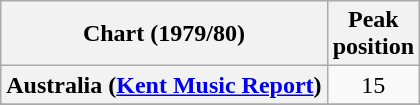<table class="wikitable sortable plainrowheaders" style="text-align:center">
<tr>
<th scope="col">Chart (1979/80)</th>
<th scope="col">Peak<br>position</th>
</tr>
<tr>
<th scope="row">Australia (<a href='#'>Kent Music Report</a>)</th>
<td style="text-align:center;">15</td>
</tr>
<tr>
</tr>
<tr>
</tr>
</table>
